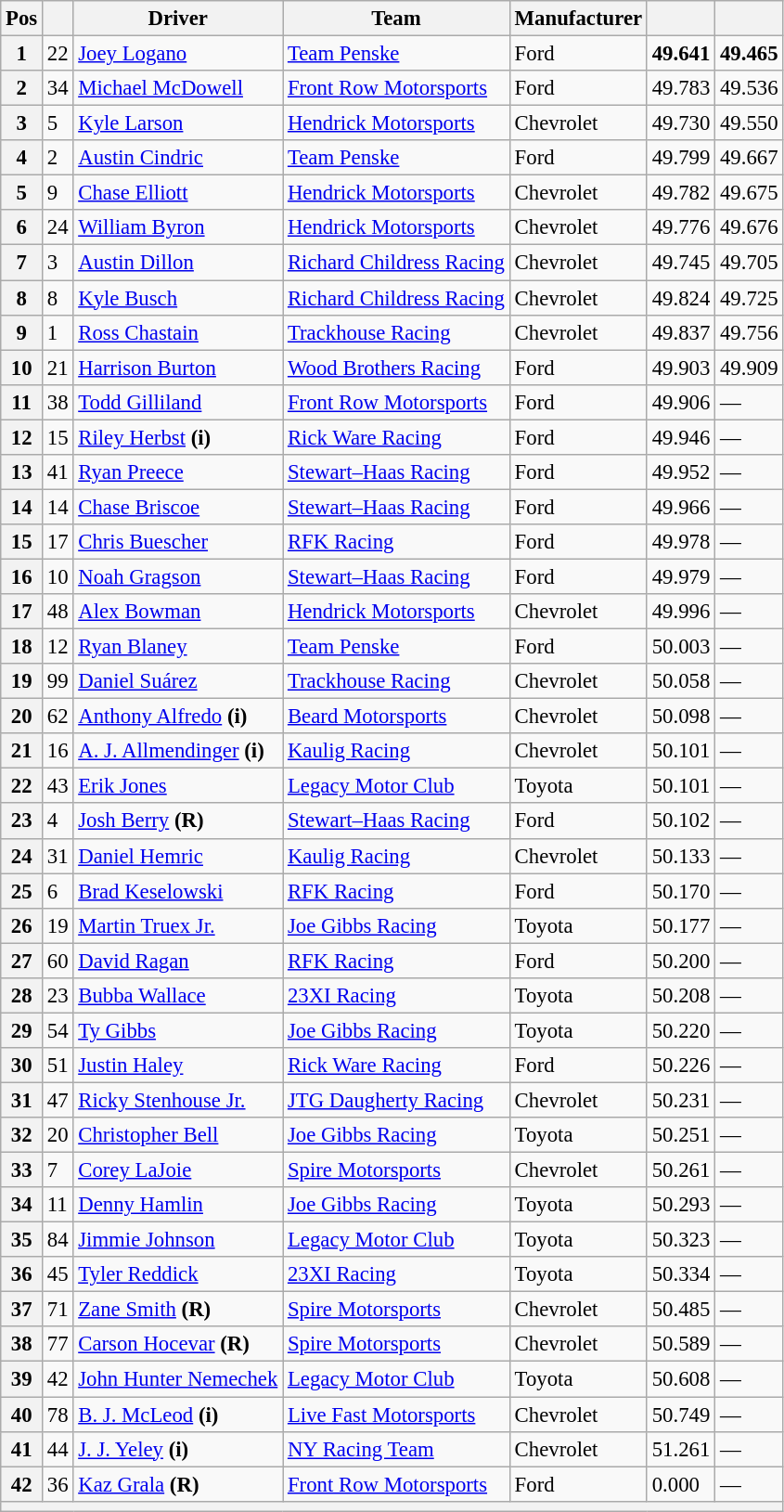<table class="wikitable" style="font-size:95%">
<tr>
<th>Pos</th>
<th></th>
<th>Driver</th>
<th>Team</th>
<th>Manufacturer</th>
<th></th>
<th></th>
</tr>
<tr>
<th>1</th>
<td>22</td>
<td><a href='#'>Joey Logano</a></td>
<td><a href='#'>Team Penske</a></td>
<td>Ford</td>
<td><strong>49.641</strong></td>
<td><strong>49.465</strong></td>
</tr>
<tr>
<th>2</th>
<td>34</td>
<td><a href='#'>Michael McDowell</a></td>
<td><a href='#'>Front Row Motorsports</a></td>
<td>Ford</td>
<td>49.783</td>
<td>49.536</td>
</tr>
<tr>
<th>3</th>
<td>5</td>
<td><a href='#'>Kyle Larson</a></td>
<td><a href='#'>Hendrick Motorsports</a></td>
<td>Chevrolet</td>
<td>49.730</td>
<td>49.550</td>
</tr>
<tr>
<th>4</th>
<td>2</td>
<td><a href='#'>Austin Cindric</a></td>
<td><a href='#'>Team Penske</a></td>
<td>Ford</td>
<td>49.799</td>
<td>49.667</td>
</tr>
<tr>
<th>5</th>
<td>9</td>
<td><a href='#'>Chase Elliott</a></td>
<td><a href='#'>Hendrick Motorsports</a></td>
<td>Chevrolet</td>
<td>49.782</td>
<td>49.675</td>
</tr>
<tr>
<th>6</th>
<td>24</td>
<td><a href='#'>William Byron</a></td>
<td><a href='#'>Hendrick Motorsports</a></td>
<td>Chevrolet</td>
<td>49.776</td>
<td>49.676</td>
</tr>
<tr>
<th>7</th>
<td>3</td>
<td><a href='#'>Austin Dillon</a></td>
<td><a href='#'>Richard Childress Racing</a></td>
<td>Chevrolet</td>
<td>49.745</td>
<td>49.705</td>
</tr>
<tr>
<th>8</th>
<td>8</td>
<td><a href='#'>Kyle Busch</a></td>
<td><a href='#'>Richard Childress Racing</a></td>
<td>Chevrolet</td>
<td>49.824</td>
<td>49.725</td>
</tr>
<tr>
<th>9</th>
<td>1</td>
<td><a href='#'>Ross Chastain</a></td>
<td><a href='#'>Trackhouse Racing</a></td>
<td>Chevrolet</td>
<td>49.837</td>
<td>49.756</td>
</tr>
<tr>
<th>10</th>
<td>21</td>
<td><a href='#'>Harrison Burton</a></td>
<td><a href='#'>Wood Brothers Racing</a></td>
<td>Ford</td>
<td>49.903</td>
<td>49.909</td>
</tr>
<tr>
<th>11</th>
<td>38</td>
<td><a href='#'>Todd Gilliland</a></td>
<td><a href='#'>Front Row Motorsports</a></td>
<td>Ford</td>
<td>49.906</td>
<td>—</td>
</tr>
<tr>
<th>12</th>
<td>15</td>
<td><a href='#'>Riley Herbst</a> <strong>(i)</strong></td>
<td><a href='#'>Rick Ware Racing</a></td>
<td>Ford</td>
<td>49.946</td>
<td>—</td>
</tr>
<tr>
<th>13</th>
<td>41</td>
<td><a href='#'>Ryan Preece</a></td>
<td><a href='#'>Stewart–Haas Racing</a></td>
<td>Ford</td>
<td>49.952</td>
<td>—</td>
</tr>
<tr>
<th>14</th>
<td>14</td>
<td><a href='#'>Chase Briscoe</a></td>
<td><a href='#'>Stewart–Haas Racing</a></td>
<td>Ford</td>
<td>49.966</td>
<td>—</td>
</tr>
<tr>
<th>15</th>
<td>17</td>
<td><a href='#'>Chris Buescher</a></td>
<td><a href='#'>RFK Racing</a></td>
<td>Ford</td>
<td>49.978</td>
<td>—</td>
</tr>
<tr>
<th>16</th>
<td>10</td>
<td><a href='#'>Noah Gragson</a></td>
<td><a href='#'>Stewart–Haas Racing</a></td>
<td>Ford</td>
<td>49.979</td>
<td>—</td>
</tr>
<tr>
<th>17</th>
<td>48</td>
<td><a href='#'>Alex Bowman</a></td>
<td><a href='#'>Hendrick Motorsports</a></td>
<td>Chevrolet</td>
<td>49.996</td>
<td>—</td>
</tr>
<tr>
<th>18</th>
<td>12</td>
<td><a href='#'>Ryan Blaney</a></td>
<td><a href='#'>Team Penske</a></td>
<td>Ford</td>
<td>50.003</td>
<td>—</td>
</tr>
<tr>
<th>19</th>
<td>99</td>
<td><a href='#'>Daniel Suárez</a></td>
<td><a href='#'>Trackhouse Racing</a></td>
<td>Chevrolet</td>
<td>50.058</td>
<td>—</td>
</tr>
<tr>
<th>20</th>
<td>62</td>
<td><a href='#'>Anthony Alfredo</a> <strong>(i)</strong></td>
<td><a href='#'>Beard Motorsports</a></td>
<td>Chevrolet</td>
<td>50.098</td>
<td>—</td>
</tr>
<tr>
<th>21</th>
<td>16</td>
<td><a href='#'>A. J. Allmendinger</a> <strong>(i)</strong></td>
<td><a href='#'>Kaulig Racing</a></td>
<td>Chevrolet</td>
<td>50.101</td>
<td>—</td>
</tr>
<tr>
<th>22</th>
<td>43</td>
<td><a href='#'>Erik Jones</a></td>
<td><a href='#'>Legacy Motor Club</a></td>
<td>Toyota</td>
<td>50.101</td>
<td>—</td>
</tr>
<tr>
<th>23</th>
<td>4</td>
<td><a href='#'>Josh Berry</a> <strong>(R)</strong></td>
<td><a href='#'>Stewart–Haas Racing</a></td>
<td>Ford</td>
<td>50.102</td>
<td>—</td>
</tr>
<tr>
<th>24</th>
<td>31</td>
<td><a href='#'>Daniel Hemric</a></td>
<td><a href='#'>Kaulig Racing</a></td>
<td>Chevrolet</td>
<td>50.133</td>
<td>—</td>
</tr>
<tr>
<th>25</th>
<td>6</td>
<td><a href='#'>Brad Keselowski</a></td>
<td><a href='#'>RFK Racing</a></td>
<td>Ford</td>
<td>50.170</td>
<td>—</td>
</tr>
<tr>
<th>26</th>
<td>19</td>
<td><a href='#'>Martin Truex Jr.</a></td>
<td><a href='#'>Joe Gibbs Racing</a></td>
<td>Toyota</td>
<td>50.177</td>
<td>—</td>
</tr>
<tr>
<th>27</th>
<td>60</td>
<td><a href='#'>David Ragan</a></td>
<td><a href='#'>RFK Racing</a></td>
<td>Ford</td>
<td>50.200</td>
<td>—</td>
</tr>
<tr>
<th>28</th>
<td>23</td>
<td><a href='#'>Bubba Wallace</a></td>
<td><a href='#'>23XI Racing</a></td>
<td>Toyota</td>
<td>50.208</td>
<td>—</td>
</tr>
<tr>
<th>29</th>
<td>54</td>
<td><a href='#'>Ty Gibbs</a></td>
<td><a href='#'>Joe Gibbs Racing</a></td>
<td>Toyota</td>
<td>50.220</td>
<td>—</td>
</tr>
<tr>
<th>30</th>
<td>51</td>
<td><a href='#'>Justin Haley</a></td>
<td><a href='#'>Rick Ware Racing</a></td>
<td>Ford</td>
<td>50.226</td>
<td>—</td>
</tr>
<tr>
<th>31</th>
<td>47</td>
<td><a href='#'>Ricky Stenhouse Jr.</a></td>
<td><a href='#'>JTG Daugherty Racing</a></td>
<td>Chevrolet</td>
<td>50.231</td>
<td>—</td>
</tr>
<tr>
<th>32</th>
<td>20</td>
<td><a href='#'>Christopher Bell</a></td>
<td><a href='#'>Joe Gibbs Racing</a></td>
<td>Toyota</td>
<td>50.251</td>
<td>—</td>
</tr>
<tr>
<th>33</th>
<td>7</td>
<td><a href='#'>Corey LaJoie</a></td>
<td><a href='#'>Spire Motorsports</a></td>
<td>Chevrolet</td>
<td>50.261</td>
<td>—</td>
</tr>
<tr>
<th>34</th>
<td>11</td>
<td><a href='#'>Denny Hamlin</a></td>
<td><a href='#'>Joe Gibbs Racing</a></td>
<td>Toyota</td>
<td>50.293</td>
<td>—</td>
</tr>
<tr>
<th>35</th>
<td>84</td>
<td><a href='#'>Jimmie Johnson</a></td>
<td><a href='#'>Legacy Motor Club</a></td>
<td>Toyota</td>
<td>50.323</td>
<td>—</td>
</tr>
<tr>
<th>36</th>
<td>45</td>
<td><a href='#'>Tyler Reddick</a></td>
<td><a href='#'>23XI Racing</a></td>
<td>Toyota</td>
<td>50.334</td>
<td>—</td>
</tr>
<tr>
<th>37</th>
<td>71</td>
<td><a href='#'>Zane Smith</a> <strong>(R)</strong></td>
<td><a href='#'>Spire Motorsports</a></td>
<td>Chevrolet</td>
<td>50.485</td>
<td>—</td>
</tr>
<tr>
<th>38</th>
<td>77</td>
<td><a href='#'>Carson Hocevar</a> <strong>(R)</strong></td>
<td><a href='#'>Spire Motorsports</a></td>
<td>Chevrolet</td>
<td>50.589</td>
<td>—</td>
</tr>
<tr>
<th>39</th>
<td>42</td>
<td><a href='#'>John Hunter Nemechek</a></td>
<td><a href='#'>Legacy Motor Club</a></td>
<td>Toyota</td>
<td>50.608</td>
<td>—</td>
</tr>
<tr>
<th>40</th>
<td>78</td>
<td><a href='#'>B. J. McLeod</a> <strong>(i)</strong></td>
<td><a href='#'>Live Fast Motorsports</a></td>
<td>Chevrolet</td>
<td>50.749</td>
<td>—</td>
</tr>
<tr>
<th>41</th>
<td>44</td>
<td><a href='#'>J. J. Yeley</a> <strong>(i)</strong></td>
<td><a href='#'>NY Racing Team</a></td>
<td>Chevrolet</td>
<td>51.261</td>
<td>—</td>
</tr>
<tr>
<th>42</th>
<td>36</td>
<td><a href='#'>Kaz Grala</a> <strong>(R)</strong></td>
<td><a href='#'>Front Row Motorsports</a></td>
<td>Ford</td>
<td>0.000</td>
<td>—</td>
</tr>
<tr>
<th colspan="7"></th>
</tr>
</table>
